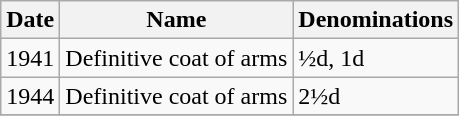<table class="wikitable">
<tr>
<th>Date</th>
<th>Name</th>
<th>Denominations</th>
</tr>
<tr>
<td>1941</td>
<td>Definitive coat of arms</td>
<td>½d, 1d</td>
</tr>
<tr>
<td>1944</td>
<td>Definitive coat of arms</td>
<td>2½d</td>
</tr>
<tr>
</tr>
</table>
